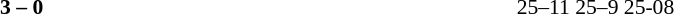<table width=100% cellspacing=1>
<tr>
<th width=20%></th>
<th width=12%></th>
<th width=20%></th>
<th width=33%></th>
<td></td>
</tr>
<tr style=font-size:90%>
<td align=right><strong></strong></td>
<td align=center><strong>3 – 0</strong></td>
<td></td>
<td>25–11 25–9 25-08</td>
</tr>
</table>
